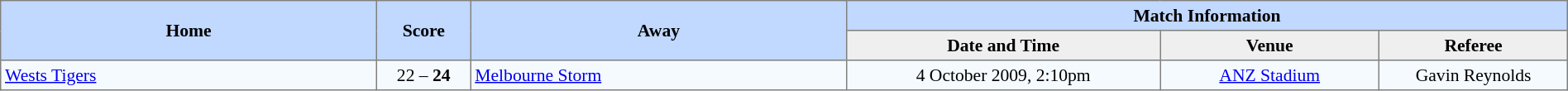<table border="1" cellpadding="3" cellspacing="0" style="border-collapse:collapse; font-size:90%; text-align:center; width:100%;">
<tr style="background:#c1d8ff;">
<th rowspan="2" style="width:24%;">Home</th>
<th rowspan="2" style="width:6%;">Score</th>
<th rowspan="2" style="width:24%;">Away</th>
<th colspan=3>Match Information</th>
</tr>
<tr style="background:#efefef;">
<th width=20%>Date and Time</th>
<th width=14%>Venue</th>
<th width=12%>Referee</th>
</tr>
<tr style="text-align:center; background:#f5faff;">
<td align=left> <a href='#'>Wests Tigers</a></td>
<td>22 – <strong>24</strong></td>
<td align=left> <a href='#'>Melbourne Storm</a></td>
<td>4 October 2009, 2:10pm</td>
<td><a href='#'>ANZ Stadium</a></td>
<td>Gavin Reynolds</td>
</tr>
</table>
